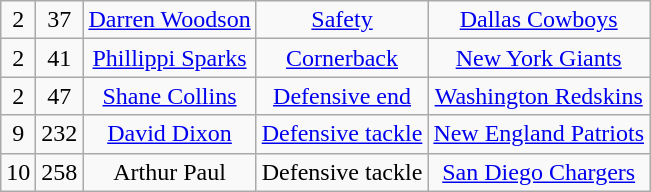<table class="wikitable" style="text-align:center">
<tr>
<td>2</td>
<td>37</td>
<td><a href='#'>Darren Woodson</a></td>
<td><a href='#'>Safety</a></td>
<td><a href='#'>Dallas Cowboys</a></td>
</tr>
<tr>
<td>2</td>
<td>41</td>
<td><a href='#'>Phillippi Sparks</a></td>
<td><a href='#'>Cornerback</a></td>
<td><a href='#'>New York Giants</a></td>
</tr>
<tr>
<td>2</td>
<td>47</td>
<td><a href='#'>Shane Collins</a></td>
<td><a href='#'>Defensive end</a></td>
<td><a href='#'>Washington Redskins</a></td>
</tr>
<tr>
<td>9</td>
<td>232</td>
<td><a href='#'>David Dixon</a></td>
<td><a href='#'>Defensive tackle</a></td>
<td><a href='#'>New England Patriots</a></td>
</tr>
<tr>
<td>10</td>
<td>258</td>
<td>Arthur Paul</td>
<td>Defensive tackle</td>
<td><a href='#'>San Diego Chargers</a></td>
</tr>
</table>
